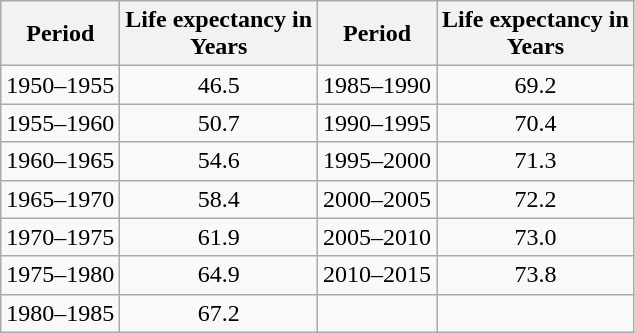<table class="wikitable" style="text-align:center">
<tr>
<th>Period</th>
<th>Life expectancy in<br>Years</th>
<th>Period</th>
<th>Life expectancy in<br>Years</th>
</tr>
<tr>
<td>1950–1955</td>
<td>46.5</td>
<td>1985–1990</td>
<td>69.2</td>
</tr>
<tr>
<td>1955–1960</td>
<td>50.7</td>
<td>1990–1995</td>
<td>70.4</td>
</tr>
<tr>
<td>1960–1965</td>
<td>54.6</td>
<td>1995–2000</td>
<td>71.3</td>
</tr>
<tr>
<td>1965–1970</td>
<td>58.4</td>
<td>2000–2005</td>
<td>72.2</td>
</tr>
<tr>
<td>1970–1975</td>
<td>61.9</td>
<td>2005–2010</td>
<td>73.0</td>
</tr>
<tr>
<td>1975–1980</td>
<td>64.9</td>
<td>2010–2015</td>
<td>73.8</td>
</tr>
<tr>
<td>1980–1985</td>
<td>67.2</td>
<td></td>
<td></td>
</tr>
</table>
